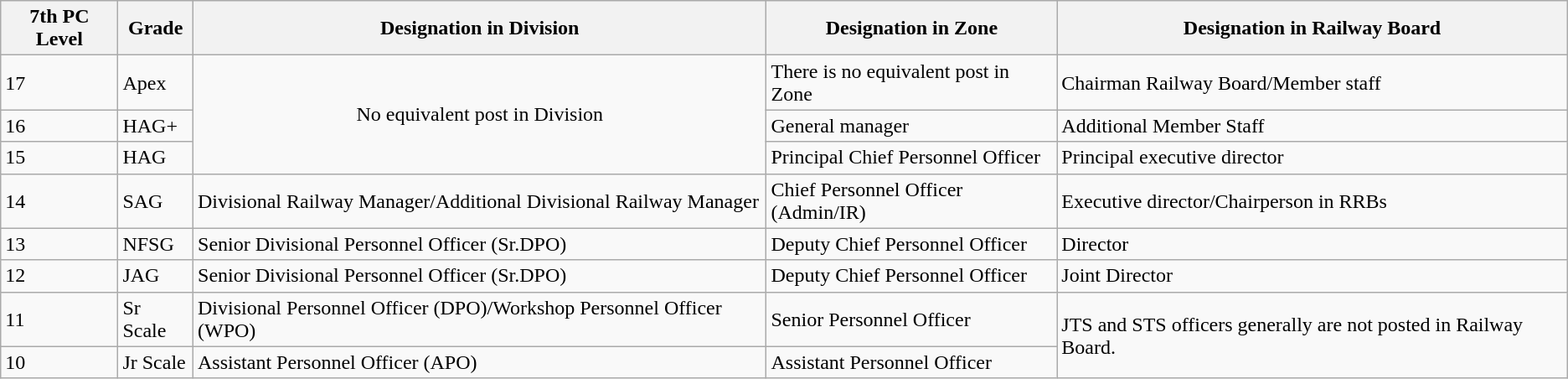<table class="wikitable">
<tr>
<th>7th PC Level</th>
<th>Grade</th>
<th>Designation in Division</th>
<th>Designation in Zone</th>
<th>Designation in Railway Board</th>
</tr>
<tr>
<td>17</td>
<td>Apex</td>
<td rowspan="3" style="text-align: center;">No equivalent post in Division</td>
<td>There is no equivalent post in Zone</td>
<td>Chairman Railway Board/Member staff</td>
</tr>
<tr>
<td>16</td>
<td>HAG+</td>
<td>General manager</td>
<td>Additional Member Staff</td>
</tr>
<tr>
<td>15</td>
<td>HAG</td>
<td>Principal Chief Personnel Officer</td>
<td>Principal executive director</td>
</tr>
<tr>
<td>14</td>
<td>SAG</td>
<td>Divisional Railway Manager/Additional Divisional Railway Manager</td>
<td>Chief Personnel Officer (Admin/IR)</td>
<td>Executive director/Chairperson in RRBs</td>
</tr>
<tr>
<td>13</td>
<td>NFSG</td>
<td>Senior Divisional Personnel Officer (Sr.DPO)</td>
<td>Deputy Chief Personnel Officer</td>
<td>Director</td>
</tr>
<tr>
<td>12</td>
<td>JAG</td>
<td>Senior Divisional Personnel Officer (Sr.DPO)</td>
<td>Deputy Chief Personnel Officer</td>
<td>Joint Director</td>
</tr>
<tr>
<td>11</td>
<td>Sr Scale</td>
<td>Divisional Personnel Officer (DPO)/Workshop Personnel Officer (WPO)</td>
<td>Senior Personnel Officer</td>
<td rowspan="2">JTS and STS officers generally are not posted in Railway Board.</td>
</tr>
<tr>
<td>10</td>
<td>Jr Scale</td>
<td>Assistant Personnel Officer (APO)</td>
<td>Assistant Personnel Officer</td>
</tr>
</table>
